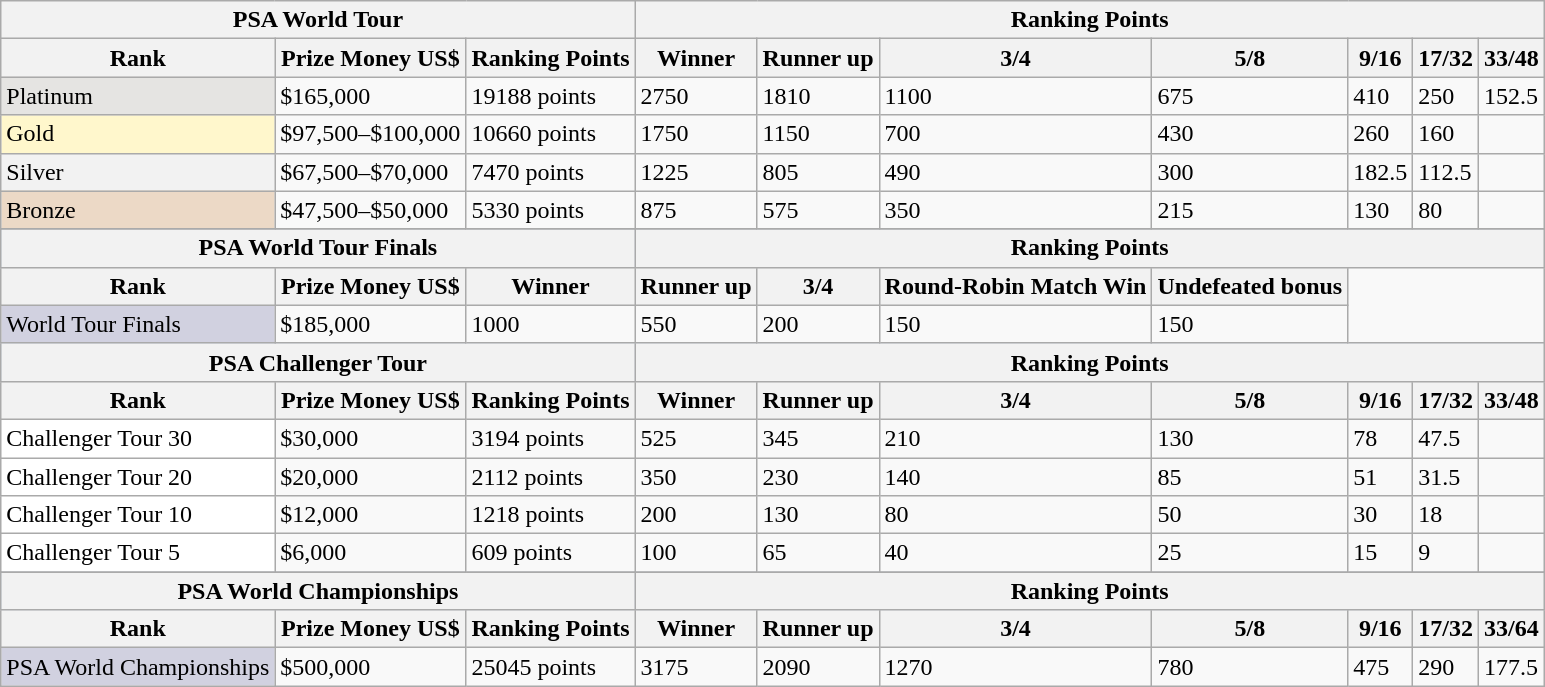<table class="wikitable">
<tr>
<th colspan=3>PSA World Tour</th>
<th colspan=7>Ranking Points</th>
</tr>
<tr>
<th>Rank</th>
<th>Prize Money US$</th>
<th>Ranking Points</th>
<th>Winner</th>
<th>Runner up</th>
<th>3/4</th>
<th>5/8</th>
<th>9/16</th>
<th>17/32</th>
<th>33/48</th>
</tr>
<tr>
<td style="background:#E5E4E2;">Platinum</td>
<td>$165,000</td>
<td>19188 points</td>
<td>2750</td>
<td>1810</td>
<td>1100</td>
<td>675</td>
<td>410</td>
<td>250</td>
<td>152.5</td>
</tr>
<tr>
<td style="background:#fff7cc;">Gold</td>
<td>$97,500–$100,000</td>
<td>10660 points</td>
<td>1750</td>
<td>1150</td>
<td>700</td>
<td>430</td>
<td>260</td>
<td>160</td>
<td></td>
</tr>
<tr>
<td style="background:#f2f2f2;">Silver</td>
<td>$67,500–$70,000</td>
<td>7470 points</td>
<td>1225</td>
<td>805</td>
<td>490</td>
<td>300</td>
<td>182.5</td>
<td>112.5</td>
<td></td>
</tr>
<tr>
<td style="background:#ecd9c6;">Bronze</td>
<td>$47,500–$50,000</td>
<td>5330 points</td>
<td>875</td>
<td>575</td>
<td>350</td>
<td>215</td>
<td>130</td>
<td>80</td>
<td></td>
</tr>
<tr>
</tr>
<tr style="background:#d1e4fd">
<th colspan=3>PSA World Tour Finals</th>
<th colspan=7>Ranking Points</th>
</tr>
<tr>
<th>Rank</th>
<th>Prize Money US$</th>
<th>Winner</th>
<th>Runner up</th>
<th>3/4</th>
<th>Round-Robin Match Win</th>
<th>Undefeated bonus</th>
</tr>
<tr>
<td style="background:#d1d1e0;">World Tour Finals</td>
<td>$185,000</td>
<td>1000</td>
<td>550</td>
<td>200</td>
<td>150</td>
<td>150</td>
</tr>
<tr style="background:#d1e4fd">
<th colspan=3>PSA Challenger Tour</th>
<th colspan=7>Ranking Points</th>
</tr>
<tr>
<th>Rank</th>
<th>Prize Money US$</th>
<th>Ranking Points</th>
<th>Winner</th>
<th>Runner up</th>
<th>3/4</th>
<th>5/8</th>
<th>9/16</th>
<th>17/32</th>
<th>33/48</th>
</tr>
<tr>
<td style="background:#fff;">Challenger Tour 30</td>
<td>$30,000</td>
<td>3194 points</td>
<td>525</td>
<td>345</td>
<td>210</td>
<td>130</td>
<td>78</td>
<td>47.5</td>
<td></td>
</tr>
<tr>
<td style="background:#fff;">Challenger Tour 20</td>
<td>$20,000</td>
<td>2112 points</td>
<td>350</td>
<td>230</td>
<td>140</td>
<td>85</td>
<td>51</td>
<td>31.5</td>
<td></td>
</tr>
<tr>
<td style="background:#fff;">Challenger Tour 10</td>
<td>$12,000</td>
<td>1218 points</td>
<td>200</td>
<td>130</td>
<td>80</td>
<td>50</td>
<td>30</td>
<td>18</td>
<td></td>
</tr>
<tr>
<td style="background:#fff;">Challenger Tour 5</td>
<td>$6,000</td>
<td>609 points</td>
<td>100</td>
<td>65</td>
<td>40</td>
<td>25</td>
<td>15</td>
<td>9</td>
<td></td>
</tr>
<tr>
</tr>
<tr style="background:#d1e4fd">
<th colspan=3>PSA World Championships</th>
<th colspan=7>Ranking Points</th>
</tr>
<tr>
<th>Rank</th>
<th>Prize Money US$</th>
<th>Ranking Points</th>
<th>Winner</th>
<th>Runner up</th>
<th>3/4</th>
<th>5/8</th>
<th>9/16</th>
<th>17/32</th>
<th>33/64</th>
</tr>
<tr>
<td style="background:#d1d1e0;">PSA World Championships</td>
<td>$500,000</td>
<td>25045 points</td>
<td>3175</td>
<td>2090</td>
<td>1270</td>
<td>780</td>
<td>475</td>
<td>290</td>
<td>177.5</td>
</tr>
</table>
